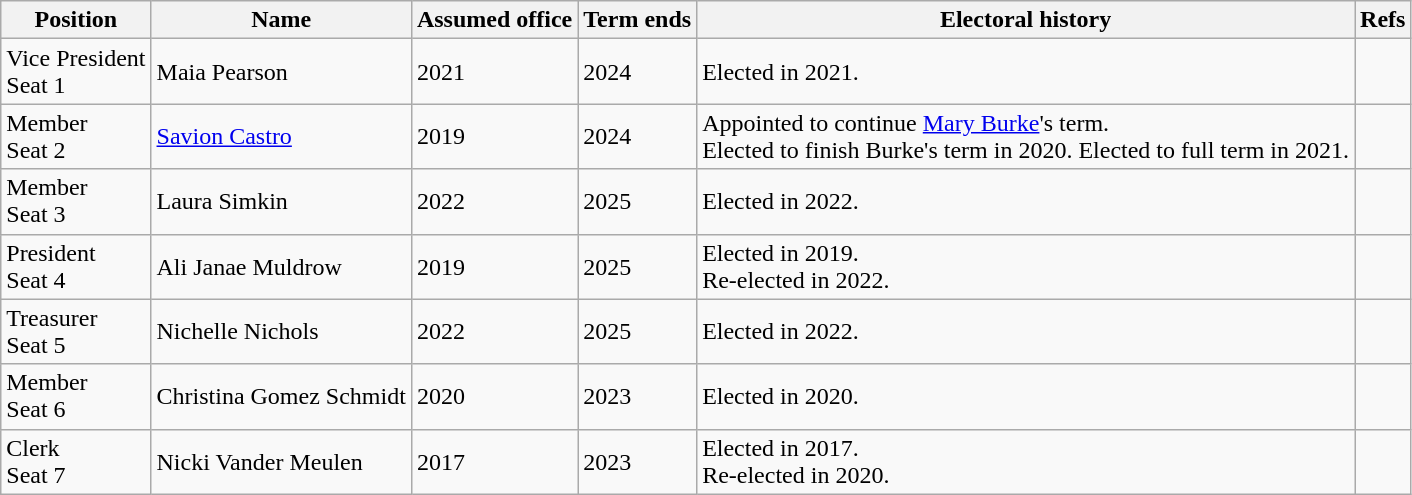<table class="wikitable">
<tr>
<th>Position</th>
<th>Name</th>
<th>Assumed office</th>
<th>Term ends</th>
<th>Electoral history</th>
<th>Refs</th>
</tr>
<tr>
<td>Vice President<br>Seat 1</td>
<td>Maia Pearson</td>
<td>2021</td>
<td>2024</td>
<td>Elected in 2021.</td>
<td></td>
</tr>
<tr>
<td>Member<br>Seat 2</td>
<td><a href='#'>Savion Castro</a></td>
<td>2019</td>
<td>2024</td>
<td>Appointed to continue <a href='#'>Mary Burke</a>'s term.<br>Elected to finish Burke's term in 2020.
Elected to full term in 2021.</td>
<td></td>
</tr>
<tr>
<td>Member<br>Seat 3</td>
<td>Laura Simkin</td>
<td>2022</td>
<td>2025</td>
<td>Elected in 2022.</td>
<td></td>
</tr>
<tr>
<td>President<br>Seat 4</td>
<td>Ali Janae Muldrow</td>
<td>2019</td>
<td>2025</td>
<td>Elected in 2019.<br>Re-elected in 2022.</td>
<td></td>
</tr>
<tr>
<td>Treasurer<br>Seat 5</td>
<td>Nichelle Nichols</td>
<td>2022</td>
<td>2025</td>
<td>Elected in 2022.</td>
<td></td>
</tr>
<tr>
<td>Member<br>Seat 6</td>
<td>Christina Gomez Schmidt</td>
<td>2020</td>
<td>2023</td>
<td>Elected in 2020.</td>
<td></td>
</tr>
<tr>
<td>Clerk<br>Seat 7</td>
<td>Nicki Vander Meulen</td>
<td>2017</td>
<td>2023</td>
<td>Elected in 2017.<br>Re-elected in 2020.</td>
<td></td>
</tr>
</table>
